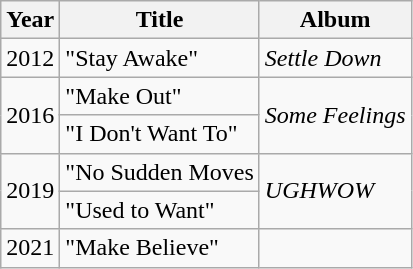<table class="wikitable">
<tr>
<th>Year</th>
<th>Title</th>
<th>Album</th>
</tr>
<tr>
<td>2012</td>
<td>"Stay Awake"</td>
<td><em>Settle Down</em></td>
</tr>
<tr>
<td rowspan=2>2016</td>
<td>"Make Out"</td>
<td rowspan=2><em>Some Feelings</em></td>
</tr>
<tr>
<td>"I Don't Want To"</td>
</tr>
<tr>
<td rowspan=2>2019</td>
<td>"No Sudden Moves</td>
<td rowspan=2><em>UGHWOW</em></td>
</tr>
<tr>
<td>"Used to Want"</td>
</tr>
<tr>
<td>2021</td>
<td>"Make Believe"</td>
<td></td>
</tr>
</table>
